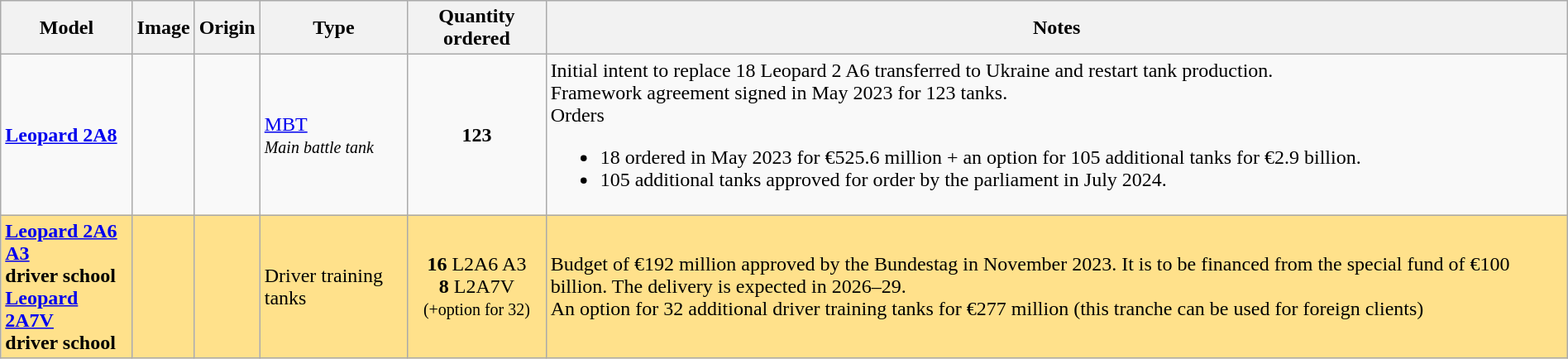<table class="wikitable" style="width:100%;">
<tr>
<th>Model</th>
<th>Image</th>
<th>Origin</th>
<th>Type</th>
<th>Quantity ordered</th>
<th>Notes</th>
</tr>
<tr>
<td><a href='#'><strong>Leopard 2A8</strong></a></td>
<td></td>
<td><small></small></td>
<td><a href='#'>MBT</a><br><em><small>Main battle tank</small></em></td>
<td style="text-align: center;"><strong>123</strong></td>
<td>Initial intent to replace 18 Leopard 2 A6 transferred to Ukraine and restart tank production.<br>Framework agreement signed in May 2023 for 123 tanks.<br>Orders<ul><li>18 ordered in May 2023 for €525.6 million + an option for 105 additional tanks for €2.9 billion.</li><li>105 additional tanks approved for order by the parliament in July 2024.</li></ul></td>
</tr>
<tr>
<td style="background: #FFE18B;"><a href='#'><strong>Leopard 2A6 A3</strong></a><br><strong>driver school</strong><br><a href='#'><strong>Leopard 2A7V</strong></a><br><strong>driver school</strong></td>
<td style="background: #FFE18B;text-align: center"></td>
<td style="background: #FFE18B;"><small></small></td>
<td style="background: #FFE18B;">Driver training tanks</td>
<td style="background: #FFE18B;text-align: center"><strong>16</strong> L2A6 A3<br><strong>8</strong> L2A7V<br><small>(+option for 32)</small></td>
<td style="background: #FFE18B;">Budget of  €192 million approved by the Bundestag in November 2023. It is to be financed from the special fund of €100 billion. The delivery is expected in 2026–29.<br>An option for 32 additional driver training tanks for €277 million (this tranche can be used for foreign clients)</td>
</tr>
</table>
